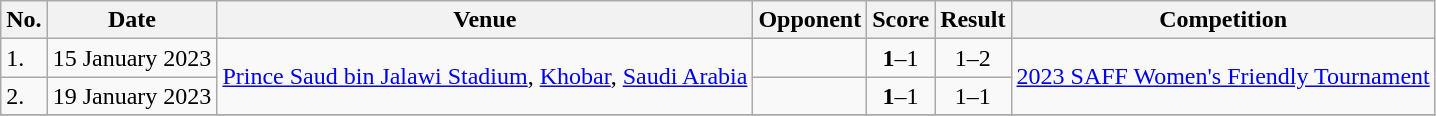<table class="wikitable">
<tr>
<th>No.</th>
<th>Date</th>
<th>Venue</th>
<th>Opponent</th>
<th>Score</th>
<th>Result</th>
<th>Competition</th>
</tr>
<tr>
<td>1.</td>
<td>15 January 2023</td>
<td rowspan=2><a href='#'>Prince Saud bin Jalawi Stadium</a>, <a href='#'>Khobar</a>, <a href='#'>Saudi Arabia</a></td>
<td></td>
<td align=center><strong>1</strong>–1</td>
<td align=center>1–2</td>
<td rowspan=2><a href='#'>2023 SAFF Women's Friendly Tournament</a></td>
</tr>
<tr>
<td>2.</td>
<td>19 January 2023</td>
<td></td>
<td align=center><strong>1</strong>–1</td>
<td align=center>1–1</td>
</tr>
<tr>
</tr>
</table>
